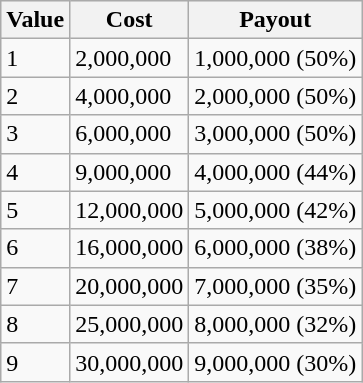<table class="wikitable">
<tr bgcolor="#ececec" valign=top>
<th><strong>Value</strong></th>
<th><strong>Cost</strong></th>
<th><strong>Payout</strong></th>
</tr>
<tr --->
<td>1</td>
<td>2,000,000</td>
<td>1,000,000 (50%)</td>
</tr>
<tr --->
<td>2</td>
<td>4,000,000</td>
<td>2,000,000 (50%)</td>
</tr>
<tr --->
<td>3</td>
<td>6,000,000</td>
<td>3,000,000 (50%)</td>
</tr>
<tr --->
<td>4</td>
<td>9,000,000</td>
<td>4,000,000 (44%)</td>
</tr>
<tr --->
<td>5</td>
<td>12,000,000</td>
<td>5,000,000 (42%)</td>
</tr>
<tr --->
<td>6</td>
<td>16,000,000</td>
<td>6,000,000 (38%)</td>
</tr>
<tr --->
<td>7</td>
<td>20,000,000</td>
<td>7,000,000 (35%)</td>
</tr>
<tr --->
<td>8</td>
<td>25,000,000</td>
<td>8,000,000 (32%)</td>
</tr>
<tr --->
<td>9</td>
<td>30,000,000</td>
<td>9,000,000 (30%)</td>
</tr>
</table>
